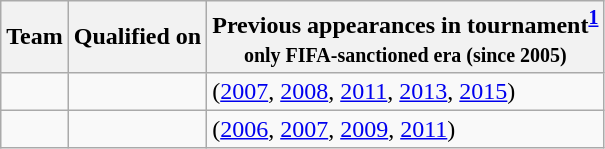<table class="wikitable sortable" style="text-align: left;">
<tr>
<th>Team</th>
<th>Qualified on</th>
<th>Previous appearances in tournament<sup><strong><a href='#'>1</a></strong></sup><br><small>only FIFA-sanctioned era (since 2005)</small></th>
</tr>
<tr>
<td></td>
<td></td>
<td> (<a href='#'>2007</a>, <a href='#'>2008</a>, <a href='#'>2011</a>, <a href='#'>2013</a>, <a href='#'>2015</a>)</td>
</tr>
<tr>
<td></td>
<td></td>
<td> (<a href='#'>2006</a>, <a href='#'>2007</a>, <a href='#'>2009</a>, <a href='#'>2011</a>)</td>
</tr>
</table>
